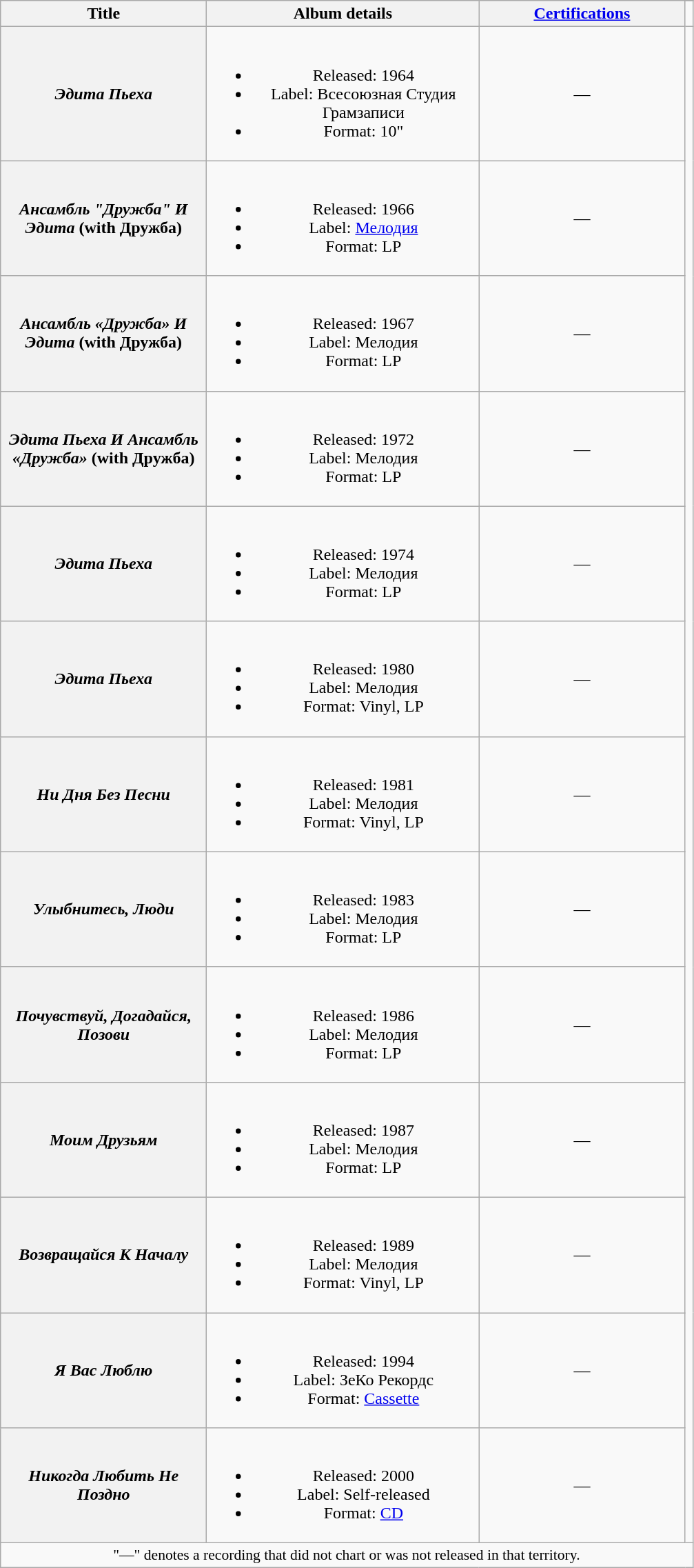<table class="wikitable plainrowheaders" style="text-align:center;">
<tr>
<th scope="col" rowspan="2" style="width:12em;">Title</th>
<th scope="col" rowspan="2" style="width:16em;">Album details</th>
<th scope="col" rowspan="2" style="width:12em;"><a href='#'>Certifications</a></th>
</tr>
<tr>
<td></td>
</tr>
<tr>
<th scope="row"><em>Эдита Пьеха</em></th>
<td><br><ul><li>Released: 1964</li><li>Label: Всесоюзная Студия Грамзаписи</li><li>Format: 10"</li></ul></td>
<td>—</td>
</tr>
<tr>
<th scope="row"><em>Ансамбль "Дружба" И Эдита</em> (with Дружба)</th>
<td><br><ul><li>Released: 1966</li><li>Label: <a href='#'>Мелодия</a></li><li>Format: LP</li></ul></td>
<td>—</td>
</tr>
<tr>
<th scope="row"><em>Ансамбль «Дружба» И Эдита</em> (with Дружба)</th>
<td><br><ul><li>Released: 1967</li><li>Label: Мелодия</li><li>Format: LP</li></ul></td>
<td>—</td>
</tr>
<tr>
<th scope="row"><em>Эдита Пьеха И Ансамбль «Дружба»</em> (with Дружба)</th>
<td><br><ul><li>Released: 1972</li><li>Label: Мелодия</li><li>Format: LP</li></ul></td>
<td>—</td>
</tr>
<tr>
<th scope="row"><em>Эдита Пьеха</em></th>
<td><br><ul><li>Released: 1974</li><li>Label: Мелодия</li><li>Format: LP</li></ul></td>
<td>—</td>
</tr>
<tr>
<th scope="row"><em>Эдита Пьеха</em></th>
<td><br><ul><li>Released: 1980</li><li>Label: Мелодия</li><li>Format: Vinyl, LP</li></ul></td>
<td>—</td>
</tr>
<tr>
<th scope="row"><em>Ни Дня Без Песни</em></th>
<td><br><ul><li>Released: 1981</li><li>Label: Мелодия</li><li>Format: Vinyl, LP</li></ul></td>
<td>—</td>
</tr>
<tr>
<th scope="row"><em>Улыбнитесь, Люди</em></th>
<td><br><ul><li>Released: 1983</li><li>Label: Мелодия</li><li>Format: LP</li></ul></td>
<td>—</td>
</tr>
<tr>
<th scope="row"><em>Почувствуй, Догадайся, Позови</em></th>
<td><br><ul><li>Released: 1986</li><li>Label: Мелодия</li><li>Format: LP</li></ul></td>
<td>—</td>
</tr>
<tr>
<th scope="row"><em>Моим Друзьям</em></th>
<td><br><ul><li>Released: 1987</li><li>Label: Мелодия</li><li>Format: LP</li></ul></td>
<td>—</td>
</tr>
<tr>
<th scope="row"><em>Возвращайся К Началу</em></th>
<td><br><ul><li>Released: 1989</li><li>Label: Мелодия</li><li>Format: Vinyl, LP</li></ul></td>
<td>—</td>
</tr>
<tr>
<th scope="row"><em>Я Вас Люблю</em></th>
<td><br><ul><li>Released: 1994</li><li>Label: ЗеКо Рекордс</li><li>Format: <a href='#'>Cassette</a></li></ul></td>
<td>—</td>
</tr>
<tr>
<th scope="row"><em>Никогда Любить Не Поздно</em></th>
<td><br><ul><li>Released: 2000</li><li>Label: Self-released</li><li>Format: <a href='#'>CD</a></li></ul></td>
<td>—</td>
</tr>
<tr>
<td colspan="14" style="font-size:90%">"—" denotes a recording that did not chart or was not released in that territory.</td>
</tr>
</table>
